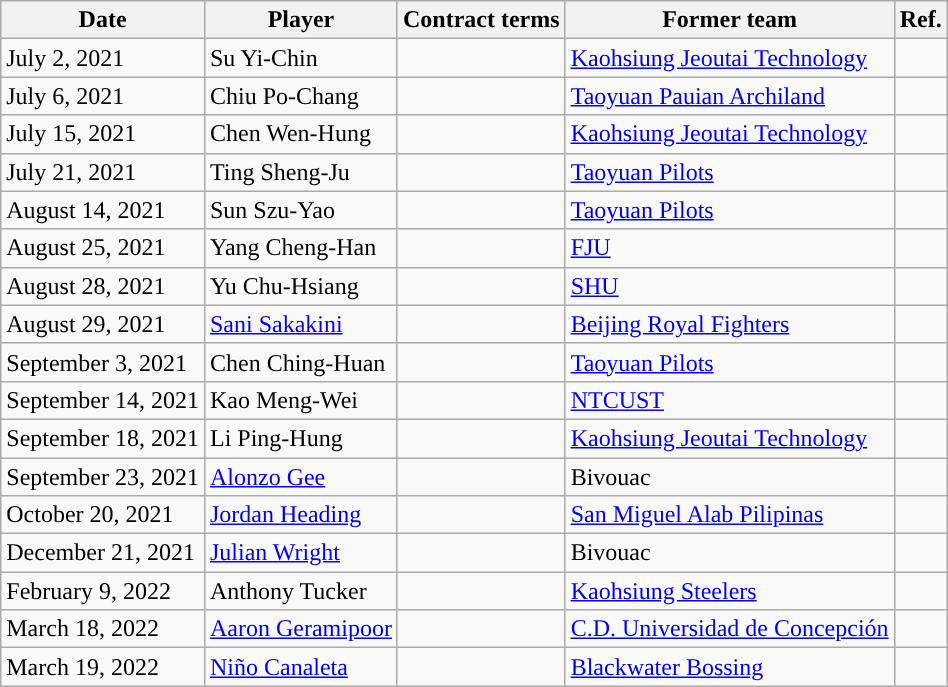<table class="wikitable">
<tr>
<th>Date</th>
<th>Player</th>
<th>Contract terms</th>
<th>Former team</th>
<th>Ref.</th>
</tr>
<tr>
<td>July 2, 2021</td>
<td>Su Yi-Chin</td>
<td></td>
<td> <a href='#'>Kaohsiung Jeoutai Technology</a></td>
<td></td>
</tr>
<tr>
<td>July 6, 2021</td>
<td>Chiu Po-Chang</td>
<td></td>
<td> <a href='#'>Taoyuan Pauian Archiland</a></td>
<td></td>
</tr>
<tr>
<td>July 15, 2021</td>
<td>Chen Wen-Hung</td>
<td></td>
<td> <a href='#'>Kaohsiung Jeoutai Technology</a></td>
<td></td>
</tr>
<tr>
<td>July 21, 2021</td>
<td>Ting Sheng-Ju</td>
<td></td>
<td> <a href='#'>Taoyuan Pilots</a></td>
<td></td>
</tr>
<tr>
<td>August 14, 2021</td>
<td>Sun Szu-Yao</td>
<td></td>
<td> <a href='#'>Taoyuan Pilots</a></td>
<td></td>
</tr>
<tr>
<td>August 25, 2021</td>
<td>Yang Cheng-Han</td>
<td></td>
<td> <a href='#'>FJU</a></td>
<td></td>
</tr>
<tr>
<td>August 28, 2021</td>
<td>Yu Chu-Hsiang</td>
<td></td>
<td> <a href='#'>SHU</a></td>
<td></td>
</tr>
<tr>
<td>August 29, 2021</td>
<td><a href='#'>Sani Sakakini</a></td>
<td></td>
<td> <a href='#'>Beijing Royal Fighters</a></td>
<td></td>
</tr>
<tr>
<td>September 3, 2021</td>
<td>Chen Ching-Huan</td>
<td></td>
<td> <a href='#'>Taoyuan Pilots</a></td>
<td></td>
</tr>
<tr>
<td>September 14, 2021</td>
<td>Kao Meng-Wei</td>
<td></td>
<td> <a href='#'>NTCUST</a></td>
<td></td>
</tr>
<tr>
<td>September 18, 2021</td>
<td>Li Ping-Hung</td>
<td></td>
<td> <a href='#'>Kaohsiung Jeoutai Technology</a></td>
<td></td>
</tr>
<tr>
<td>September 23, 2021</td>
<td><a href='#'>Alonzo Gee</a></td>
<td></td>
<td> Bivouac</td>
<td></td>
</tr>
<tr>
<td>October 20, 2021</td>
<td><a href='#'>Jordan Heading</a></td>
<td></td>
<td> <a href='#'>San Miguel Alab Pilipinas</a></td>
<td></td>
</tr>
<tr>
<td>December 21, 2021</td>
<td><a href='#'>Julian Wright</a></td>
<td></td>
<td> Bivouac</td>
<td></td>
</tr>
<tr>
<td>February 9, 2022</td>
<td>Anthony Tucker</td>
<td></td>
<td> <a href='#'>Kaohsiung Steelers</a></td>
<td></td>
</tr>
<tr>
<td>March 18, 2022</td>
<td><a href='#'>Aaron Geramipoor</a></td>
<td></td>
<td> <a href='#'>C.D. Universidad de Concepción</a></td>
<td></td>
</tr>
<tr>
<td>March 19, 2022</td>
<td><a href='#'>Niño Canaleta</a></td>
<td></td>
<td> <a href='#'>Blackwater Bossing</a></td>
<td></td>
</tr>
</table>
